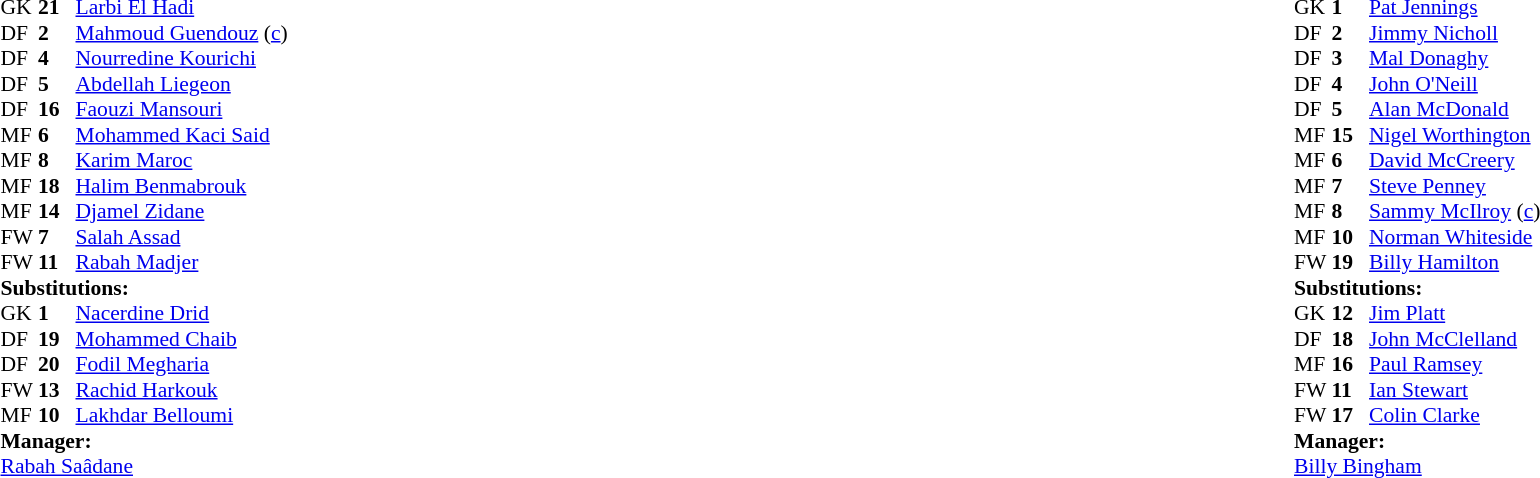<table width="100%">
<tr>
<td valign="top" width="50%"><br><table style="font-size: 90%" cellspacing="0" cellpadding="0">
<tr>
<th width="25"></th>
<th width="25"></th>
</tr>
<tr>
<td>GK</td>
<td><strong>21</strong></td>
<td><a href='#'>Larbi El Hadi</a></td>
</tr>
<tr>
<td>DF</td>
<td><strong>2</strong></td>
<td><a href='#'>Mahmoud Guendouz</a> (<a href='#'>c</a>)</td>
</tr>
<tr>
<td>DF</td>
<td><strong>4</strong></td>
<td><a href='#'>Nourredine Kourichi</a></td>
</tr>
<tr>
<td>DF</td>
<td><strong>5</strong></td>
<td><a href='#'>Abdellah Liegeon</a></td>
</tr>
<tr>
<td>DF</td>
<td><strong>16</strong></td>
<td><a href='#'>Faouzi Mansouri</a></td>
<td></td>
</tr>
<tr>
<td>MF</td>
<td><strong>6</strong></td>
<td><a href='#'>Mohammed Kaci Said</a></td>
</tr>
<tr>
<td>MF</td>
<td><strong>8</strong></td>
<td><a href='#'>Karim Maroc</a></td>
</tr>
<tr>
<td>MF</td>
<td><strong>18</strong></td>
<td><a href='#'>Halim Benmabrouk</a></td>
</tr>
<tr>
<td>MF</td>
<td><strong>14</strong></td>
<td><a href='#'>Djamel Zidane</a></td>
<td></td>
<td></td>
</tr>
<tr>
<td>FW</td>
<td><strong>7</strong></td>
<td><a href='#'>Salah Assad</a></td>
</tr>
<tr>
<td>FW</td>
<td><strong>11</strong></td>
<td><a href='#'>Rabah Madjer</a></td>
<td></td>
<td></td>
</tr>
<tr>
<td colspan=3><strong>Substitutions:</strong></td>
</tr>
<tr>
<td>GK</td>
<td><strong>1</strong></td>
<td><a href='#'>Nacerdine Drid</a></td>
</tr>
<tr>
<td>DF</td>
<td><strong>19</strong></td>
<td><a href='#'>Mohammed Chaib</a></td>
</tr>
<tr>
<td>DF</td>
<td><strong>20</strong></td>
<td><a href='#'>Fodil Megharia</a></td>
</tr>
<tr>
<td>FW</td>
<td><strong>13</strong></td>
<td><a href='#'>Rachid Harkouk</a></td>
<td></td>
<td></td>
</tr>
<tr>
<td>MF</td>
<td><strong>10</strong></td>
<td><a href='#'>Lakhdar Belloumi</a></td>
<td></td>
<td></td>
</tr>
<tr>
<td colspan=3><strong>Manager:</strong></td>
</tr>
<tr>
<td colspan=3> <a href='#'>Rabah Saâdane</a></td>
</tr>
</table>
</td>
<td valign="top" width="50%"><br><table style="font-size: 90%" cellspacing="0" cellpadding="0" align="center">
<tr>
<th width=25></th>
<th width=25></th>
</tr>
<tr>
<td>GK</td>
<td><strong>1</strong></td>
<td><a href='#'>Pat Jennings</a></td>
</tr>
<tr>
<td>DF</td>
<td><strong>2</strong></td>
<td><a href='#'>Jimmy Nicholl</a></td>
</tr>
<tr>
<td>DF</td>
<td><strong>3</strong></td>
<td><a href='#'>Mal Donaghy</a></td>
</tr>
<tr>
<td>DF</td>
<td><strong>4</strong></td>
<td><a href='#'>John O'Neill</a></td>
</tr>
<tr>
<td>DF</td>
<td><strong>5</strong></td>
<td><a href='#'>Alan McDonald</a></td>
</tr>
<tr>
<td>MF</td>
<td><strong>15</strong></td>
<td><a href='#'>Nigel Worthington</a></td>
<td></td>
</tr>
<tr>
<td>MF</td>
<td><strong>6</strong></td>
<td><a href='#'>David McCreery</a></td>
</tr>
<tr>
<td>MF</td>
<td><strong>7</strong></td>
<td><a href='#'>Steve Penney</a></td>
<td></td>
<td></td>
</tr>
<tr>
<td>MF</td>
<td><strong>8</strong></td>
<td><a href='#'>Sammy McIlroy</a> (<a href='#'>c</a>)</td>
<td></td>
</tr>
<tr>
<td>MF</td>
<td><strong>10</strong></td>
<td><a href='#'>Norman Whiteside</a></td>
<td></td>
<td></td>
</tr>
<tr>
<td>FW</td>
<td><strong>19</strong></td>
<td><a href='#'>Billy Hamilton</a></td>
</tr>
<tr>
<td colspan=3><strong>Substitutions:</strong></td>
</tr>
<tr>
<td>GK</td>
<td><strong>12</strong></td>
<td><a href='#'>Jim Platt</a></td>
</tr>
<tr>
<td>DF</td>
<td><strong>18</strong></td>
<td><a href='#'>John McClelland</a></td>
</tr>
<tr>
<td>MF</td>
<td><strong>16</strong></td>
<td><a href='#'>Paul Ramsey</a></td>
</tr>
<tr>
<td>FW</td>
<td><strong>11</strong></td>
<td><a href='#'>Ian Stewart</a></td>
<td></td>
<td></td>
</tr>
<tr>
<td>FW</td>
<td><strong>17</strong></td>
<td><a href='#'>Colin Clarke</a></td>
<td></td>
<td></td>
</tr>
<tr>
<td colspan=3><strong>Manager:</strong></td>
</tr>
<tr>
<td colspan=4> <a href='#'>Billy Bingham</a></td>
</tr>
</table>
</td>
</tr>
</table>
